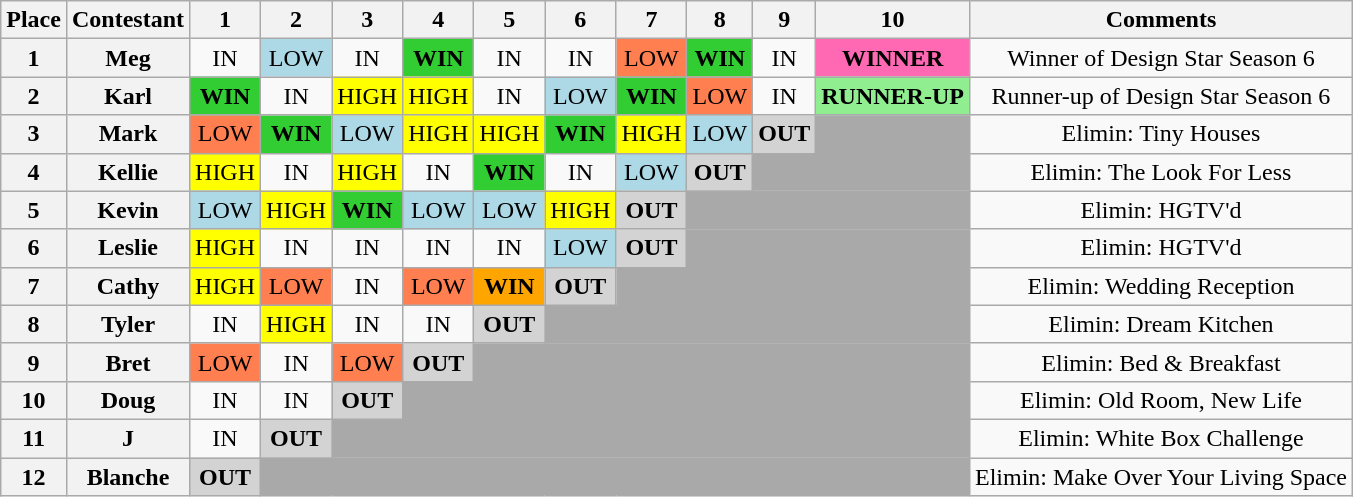<table class="wikitable" style="text-align:center">
<tr>
<th>Place</th>
<th>Contestant</th>
<th>1</th>
<th>2</th>
<th>3</th>
<th>4</th>
<th>5</th>
<th>6</th>
<th>7</th>
<th>8</th>
<th>9</th>
<th>10</th>
<th>Comments</th>
</tr>
<tr>
<th>1</th>
<th>Meg</th>
<td>IN</td>
<td style = "background:lightblue;">LOW</td>
<td>IN</td>
<td style = "background:limegreen;"><strong>WIN</strong></td>
<td>IN</td>
<td>IN</td>
<td style = "background:coral;">LOW</td>
<td style = "background:limegreen;"><strong>WIN</strong></td>
<td>IN</td>
<td style = "background:hotpink;"><strong>WINNER</strong></td>
<td>Winner of Design Star Season 6</td>
</tr>
<tr>
<th>2</th>
<th>Karl</th>
<td style = "background:limegreen;"><strong>WIN</strong></td>
<td>IN</td>
<td style = "background:yellow;">HIGH</td>
<td style = "background:yellow;">HIGH</td>
<td>IN</td>
<td style = "background:lightblue;">LOW</td>
<td style = "background:limegreen;"><strong>WIN</strong></td>
<td style = "background:coral;">LOW</td>
<td>IN</td>
<td style = "background:lightgreen;"><strong>RUNNER-UP</strong></td>
<td>Runner-up of Design Star Season 6</td>
</tr>
<tr>
<th>3</th>
<th>Mark</th>
<td style = "background:coral;">LOW</td>
<td style = "background:limegreen;"><strong>WIN</strong></td>
<td style = "background:lightblue;">LOW</td>
<td style = "background:yellow;">HIGH</td>
<td style = "background:yellow;">HIGH</td>
<td style = "background:limegreen;"><strong>WIN</strong></td>
<td style = "background:yellow;">HIGH</td>
<td style = "background:lightblue;">LOW</td>
<td style="background:lightgrey;"><strong>OUT</strong></td>
<td colspan=1 style="background:darkgray;"></td>
<td>Elimin: Tiny Houses</td>
</tr>
<tr>
<th>4</th>
<th>Kellie</th>
<td style = "background:yellow;">HIGH</td>
<td>IN</td>
<td style = "background:yellow;">HIGH</td>
<td>IN</td>
<td style = "background:limegreen;"><strong>WIN</strong></td>
<td>IN</td>
<td style = "background:lightblue;">LOW</td>
<td style="background:lightgrey;"><strong>OUT</strong></td>
<td colspan=2 style="background:darkgray;"></td>
<td>Elimin: The Look For Less</td>
</tr>
<tr>
<th>5</th>
<th>Kevin</th>
<td style = "background:lightblue;">LOW</td>
<td style = "background:yellow;">HIGH</td>
<td style = "background:limegreen;"><strong>WIN</strong></td>
<td style = "background:lightblue;">LOW</td>
<td style = "background:lightblue;">LOW</td>
<td style = "background:yellow;">HIGH</td>
<td style="background:lightgrey;"><strong>OUT</strong></td>
<td colspan=3 style="background:darkgray;"></td>
<td>Elimin: HGTV'd</td>
</tr>
<tr>
<th>6</th>
<th>Leslie</th>
<td style = "background:yellow;">HIGH</td>
<td>IN</td>
<td>IN</td>
<td>IN</td>
<td>IN</td>
<td style = "background:lightblue;">LOW</td>
<td style="background:lightgrey;"><strong>OUT</strong></td>
<td colspan=3 style="background:darkgray;"></td>
<td>Elimin: HGTV'd</td>
</tr>
<tr>
<th>7</th>
<th>Cathy</th>
<td style = "background:yellow;">HIGH</td>
<td style = "background:coral;">LOW</td>
<td>IN</td>
<td style = "background:coral;">LOW</td>
<td style = "background:orange;"><strong>WIN</strong></td>
<td style="background:lightgrey;"><strong>OUT</strong></td>
<td colspan=4 style="background:darkgray;"></td>
<td>Elimin: Wedding Reception</td>
</tr>
<tr>
<th>8</th>
<th>Tyler</th>
<td>IN</td>
<td style = "background:yellow;">HIGH</td>
<td>IN</td>
<td>IN</td>
<td style="background:lightgrey;"><strong>OUT</strong></td>
<td colspan=5 style="background:darkgray;"></td>
<td>Elimin: Dream Kitchen</td>
</tr>
<tr>
<th>9</th>
<th>Bret</th>
<td style = "background:coral;">LOW</td>
<td>IN</td>
<td style = "background:coral;">LOW</td>
<td style="background:lightgrey;"><strong>OUT</strong></td>
<td colspan=6 style="background:darkgray;"></td>
<td>Elimin: Bed & Breakfast</td>
</tr>
<tr>
<th>10</th>
<th>Doug</th>
<td>IN</td>
<td>IN</td>
<td style="background:lightgrey;"><strong>OUT</strong></td>
<td colspan=7 style="background:darkgray;"></td>
<td>Elimin: Old Room, New Life</td>
</tr>
<tr>
<th>11</th>
<th>J</th>
<td>IN</td>
<td style="background:lightgrey;"><strong>OUT</strong></td>
<td colspan=8 style="background:darkgray;"></td>
<td>Elimin:  White Box Challenge</td>
</tr>
<tr>
<th>12</th>
<th>Blanche</th>
<td style="background:lightgrey;"><strong>OUT</strong></td>
<td colspan=9 style="background:darkgray;"></td>
<td>Elimin: Make Over Your Living Space</td>
</tr>
</table>
